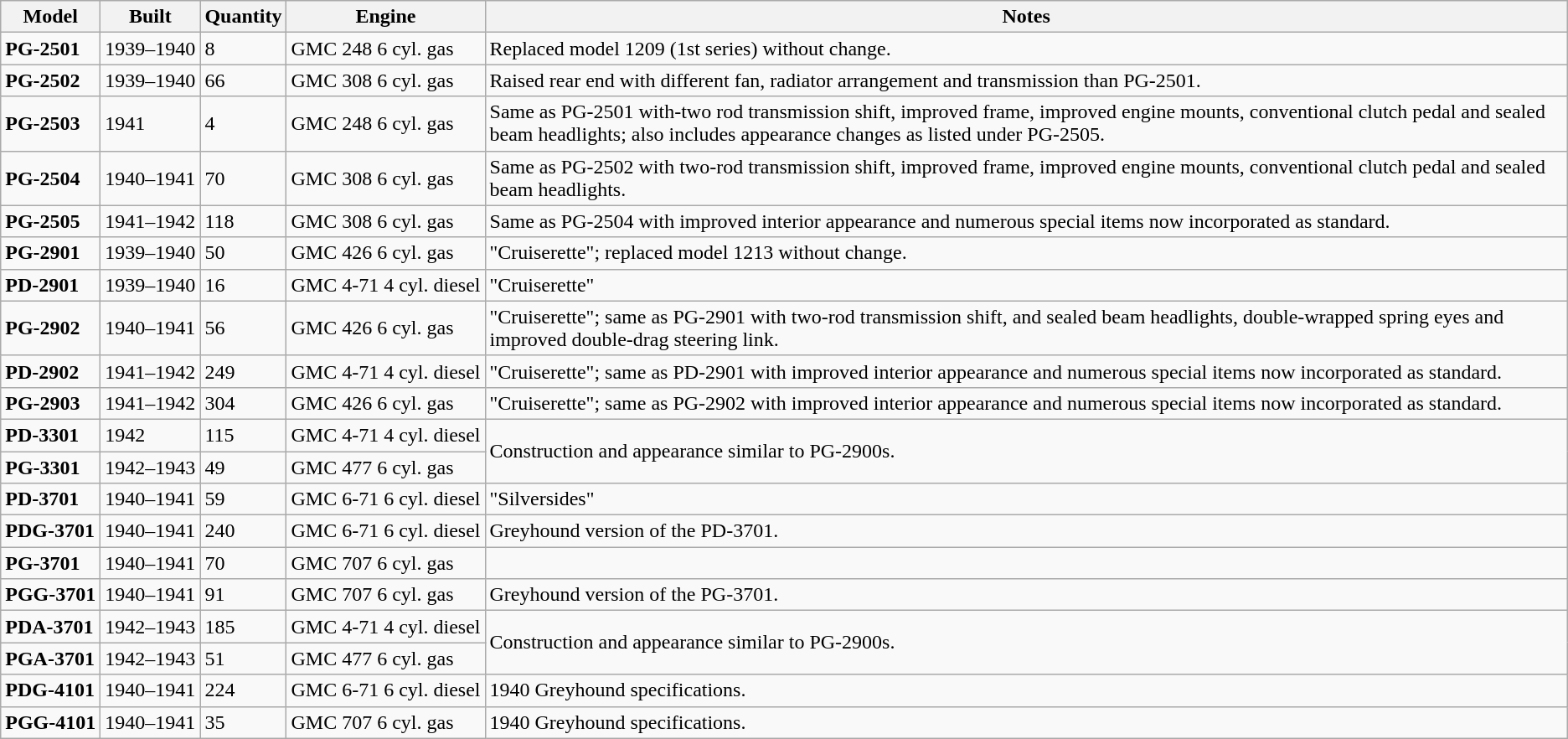<table class="wikitable">
<tr>
<th>Model</th>
<th>Built</th>
<th>Quantity</th>
<th>Engine</th>
<th>Notes</th>
</tr>
<tr>
<td nowrap><strong>PG-2501</strong></td>
<td nowrap>1939–1940</td>
<td>8</td>
<td>GMC 248 6 cyl. gas</td>
<td>Replaced model 1209 (1st series) without change.</td>
</tr>
<tr>
<td><strong>PG-2502</strong></td>
<td>1939–1940</td>
<td>66</td>
<td>GMC 308 6 cyl. gas</td>
<td>Raised rear end with different fan, radiator arrangement and transmission than PG-2501.</td>
</tr>
<tr>
<td><strong>PG-2503</strong></td>
<td>1941</td>
<td>4</td>
<td>GMC 248 6 cyl. gas</td>
<td>Same as PG-2501 with-two rod transmission shift, improved frame, improved engine mounts, conventional clutch pedal and sealed beam headlights; also includes appearance changes as listed under PG-2505.</td>
</tr>
<tr>
<td><strong>PG-2504</strong></td>
<td>1940–1941</td>
<td>70</td>
<td>GMC 308 6 cyl. gas</td>
<td>Same as PG-2502 with two-rod transmission shift, improved frame, improved engine mounts, conventional clutch pedal and sealed beam headlights.</td>
</tr>
<tr>
<td><strong>PG-2505</strong></td>
<td>1941–1942</td>
<td>118</td>
<td>GMC 308 6 cyl. gas</td>
<td>Same as PG-2504 with improved interior appearance and numerous special items now incorporated as standard.</td>
</tr>
<tr>
<td><strong>PG-2901</strong></td>
<td>1939–1940</td>
<td>50</td>
<td>GMC 426 6 cyl. gas</td>
<td>"Cruiserette"; replaced model 1213 without change.</td>
</tr>
<tr>
<td><strong>PD-2901</strong></td>
<td>1939–1940</td>
<td>16</td>
<td nowrap>GMC 4-71 4 cyl. diesel</td>
<td>"Cruiserette"</td>
</tr>
<tr>
<td><strong>PG-2902</strong></td>
<td>1940–1941</td>
<td>56</td>
<td>GMC 426 6 cyl. gas</td>
<td>"Cruiserette"; same as PG-2901 with two-rod transmission shift, and sealed beam headlights, double-wrapped spring eyes and improved double-drag steering link.</td>
</tr>
<tr>
<td><strong>PD-2902</strong></td>
<td>1941–1942</td>
<td>249</td>
<td>GMC 4-71 4 cyl. diesel</td>
<td>"Cruiserette"; same as PD-2901 with improved interior appearance and numerous special items now incorporated as standard.</td>
</tr>
<tr>
<td><strong>PG-2903</strong></td>
<td>1941–1942</td>
<td>304</td>
<td>GMC 426 6 cyl. gas</td>
<td>"Cruiserette"; same as PG-2902 with improved interior appearance and numerous special items now incorporated as standard.</td>
</tr>
<tr>
<td><strong>PD-3301</strong></td>
<td>1942</td>
<td>115</td>
<td>GMC 4-71 4 cyl. diesel</td>
<td rowspan=2>Construction and appearance similar to PG-2900s.</td>
</tr>
<tr>
<td><strong>PG-3301</strong></td>
<td>1942–1943</td>
<td>49</td>
<td>GMC 477 6 cyl. gas</td>
</tr>
<tr>
<td><strong>PD-3701</strong></td>
<td>1940–1941</td>
<td>59</td>
<td>GMC 6-71 6 cyl. diesel</td>
<td>"Silversides"</td>
</tr>
<tr>
<td><strong>PDG-3701</strong></td>
<td>1940–1941</td>
<td>240</td>
<td>GMC 6-71 6 cyl. diesel</td>
<td>Greyhound version of the PD-3701.</td>
</tr>
<tr>
<td><strong>PG-3701</strong></td>
<td>1940–1941</td>
<td>70</td>
<td>GMC 707 6 cyl. gas</td>
<td></td>
</tr>
<tr>
<td><strong>PGG-3701</strong></td>
<td>1940–1941</td>
<td>91</td>
<td>GMC 707 6 cyl. gas</td>
<td>Greyhound version of the PG-3701.</td>
</tr>
<tr>
<td><strong>PDA-3701</strong></td>
<td>1942–1943</td>
<td>185</td>
<td>GMC 4-71 4 cyl. diesel</td>
<td rowspan=2>Construction and appearance similar to PG-2900s.</td>
</tr>
<tr>
<td><strong>PGA-3701</strong></td>
<td>1942–1943</td>
<td>51</td>
<td>GMC 477 6 cyl. gas</td>
</tr>
<tr>
<td><strong>PDG-4101</strong></td>
<td>1940–1941</td>
<td>224</td>
<td>GMC 6-71 6 cyl. diesel</td>
<td>1940 Greyhound specifications.</td>
</tr>
<tr>
<td nowrap><strong>PGG-4101</strong></td>
<td>1940–1941</td>
<td>35</td>
<td>GMC 707 6 cyl. gas</td>
<td>1940 Greyhound specifications.</td>
</tr>
</table>
